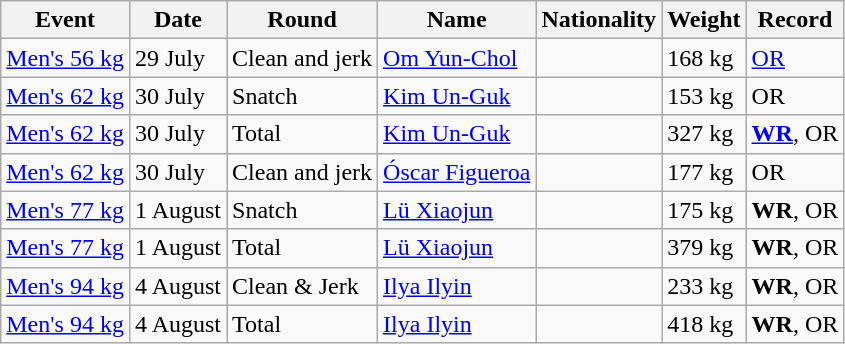<table class="wikitable sortable" border="1">
<tr>
<th scope="col" class="unsortable">Event</th>
<th ! scope="col" class="unsortable">Date</th>
<th scope="col" class="unsortable">Round</th>
<th scope="col" class="unsortable">Name</th>
<th scope="col" class="unsortable">Nationality</th>
<th scope="col" class="unsortable">Weight</th>
<th scope="col" class="unsortable">Record</th>
</tr>
<tr>
<td><a href='#'>Men's 56 kg</a></td>
<td>29 July</td>
<td>Clean and jerk</td>
<td><a href='#'>Om Yun-Chol</a></td>
<td align=left></td>
<td>168 kg</td>
<td><a href='#'>OR</a></td>
</tr>
<tr>
<td><a href='#'>Men's 62 kg</a></td>
<td>30 July</td>
<td>Snatch</td>
<td><a href='#'>Kim Un-Guk</a></td>
<td align=left></td>
<td>153 kg</td>
<td>OR</td>
</tr>
<tr>
<td><a href='#'>Men's 62 kg</a></td>
<td>30 July</td>
<td>Total</td>
<td><a href='#'>Kim Un-Guk</a></td>
<td align=left></td>
<td>327 kg</td>
<td><strong><a href='#'>WR</a></strong>, OR</td>
</tr>
<tr>
<td><a href='#'>Men's 62 kg</a></td>
<td>30 July</td>
<td>Clean and jerk</td>
<td><a href='#'>Óscar Figueroa</a></td>
<td align=left></td>
<td>177 kg</td>
<td>OR</td>
</tr>
<tr>
<td><a href='#'>Men's 77 kg</a></td>
<td>1 August</td>
<td>Snatch</td>
<td><a href='#'>Lü Xiaojun</a></td>
<td align=left></td>
<td>175 kg</td>
<td><strong>WR</strong>, OR</td>
</tr>
<tr>
<td><a href='#'>Men's 77 kg</a></td>
<td>1 August</td>
<td>Total</td>
<td><a href='#'>Lü Xiaojun</a></td>
<td align=left></td>
<td>379 kg</td>
<td><strong>WR</strong>, OR</td>
</tr>
<tr>
<td><a href='#'>Men's 94 kg</a></td>
<td>4 August</td>
<td>Clean & Jerk</td>
<td><a href='#'>Ilya Ilyin</a></td>
<td align=left></td>
<td>233 kg</td>
<td><strong>WR</strong>, OR</td>
</tr>
<tr>
<td><a href='#'>Men's 94 kg</a></td>
<td>4 August</td>
<td>Total</td>
<td><a href='#'>Ilya Ilyin</a></td>
<td align=left></td>
<td>418 kg</td>
<td><strong>WR</strong>, OR</td>
</tr>
</table>
